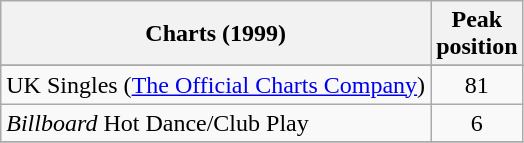<table class="wikitable sortable">
<tr>
<th>Charts (1999)</th>
<th>Peak <br>position</th>
</tr>
<tr>
</tr>
<tr>
<td>UK Singles (<a href='#'>The Official Charts Company</a>)</td>
<td align="center">81</td>
</tr>
<tr>
<td><em>Billboard</em> Hot Dance/Club Play</td>
<td align="center">6</td>
</tr>
<tr>
</tr>
</table>
